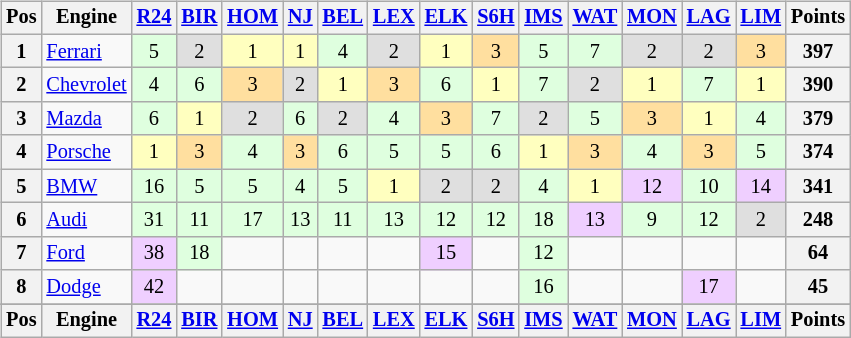<table>
<tr>
<td><br><table class="wikitable" style="font-size:85%; text-align:center">
<tr style="background:#f9f9f9" valign="top">
<th valign="middle">Pos</th>
<th valign="middle">Engine</th>
<th><a href='#'>R24</a><br></th>
<th><a href='#'>BIR</a><br></th>
<th><a href='#'>HOM</a><br></th>
<th><a href='#'>NJ</a><br></th>
<th><a href='#'>BEL</a></th>
<th><a href='#'>LEX</a><br></th>
<th><a href='#'>ELK</a><br></th>
<th><a href='#'>S6H</a><br></th>
<th><a href='#'>IMS</a><br></th>
<th><a href='#'>WAT</a><br></th>
<th><a href='#'>MON</a><br></th>
<th><a href='#'>LAG</a><br></th>
<th><a href='#'>LIM</a><br></th>
<th valign="middle">Points</th>
</tr>
<tr>
<th>1</th>
<td align="left"> <a href='#'>Ferrari</a></td>
<td style="background:#dfffdf;">5</td>
<td style="background:#dfdfdf;">2</td>
<td style="background:#ffffbf;">1</td>
<td style="background:#ffffbf;">1</td>
<td style="background:#dfffdf;">4</td>
<td style="background:#dfdfdf;">2</td>
<td style="background:#ffffbf;">1</td>
<td style="background:#ffdf9f;">3</td>
<td style="background:#dfffdf;">5</td>
<td style="background:#dfffdf;">7</td>
<td style="background:#dfdfdf;">2</td>
<td style="background:#dfdfdf;">2</td>
<td style="background:#ffdf9f;">3</td>
<th>397</th>
</tr>
<tr>
<th>2</th>
<td align="left"> <a href='#'>Chevrolet</a></td>
<td style="background:#dfffdf;">4</td>
<td style="background:#dfffdf;">6</td>
<td style="background:#ffdf9f;">3</td>
<td style="background:#dfdfdf;">2</td>
<td style="background:#ffffbf;">1</td>
<td style="background:#ffdf9f;">3</td>
<td style="background:#dfffdf;">6</td>
<td style="background:#ffffbf;">1</td>
<td style="background:#dfffdf;">7</td>
<td style="background:#dfdfdf;">2</td>
<td style="background:#ffffbf;">1</td>
<td style="background:#dfffdf;">7</td>
<td style="background:#ffffbf;">1</td>
<th>390</th>
</tr>
<tr>
<th>3</th>
<td align="left"> <a href='#'>Mazda</a></td>
<td style="background:#dfffdf;">6</td>
<td style="background:#ffffbf;">1</td>
<td style="background:#dfdfdf;">2</td>
<td style="background:#dfffdf;">6</td>
<td style="background:#dfdfdf;">2</td>
<td style="background:#dfffdf;">4</td>
<td style="background:#ffdf9f;">3</td>
<td style="background:#dfffdf;">7</td>
<td style="background:#dfdfdf;">2</td>
<td style="background:#dfffdf;">5</td>
<td style="background:#ffdf9f;">3</td>
<td style="background:#ffffbf;">1</td>
<td style="background:#dfffdf;">4</td>
<th>379</th>
</tr>
<tr>
<th>4</th>
<td align="left"> <a href='#'>Porsche</a></td>
<td style="background:#ffffbf;">1</td>
<td style="background:#ffdf9f;">3</td>
<td style="background:#dfffdf;">4</td>
<td style="background:#ffdf9f;">3</td>
<td style="background:#dfffdf;">6</td>
<td style="background:#dfffdf;">5</td>
<td style="background:#dfffdf;">5</td>
<td style="background:#dfffdf;">6</td>
<td style="background:#ffffbf;">1</td>
<td style="background:#ffdf9f;">3</td>
<td style="background:#dfffdf;">4</td>
<td style="background:#ffdf9f;">3</td>
<td style="background:#dfffdf;">5</td>
<th>374</th>
</tr>
<tr>
<th>5</th>
<td align="left"> <a href='#'>BMW</a></td>
<td style="background:#dfffdf;">16</td>
<td style="background:#dfffdf;">5</td>
<td style="background:#dfffdf;">5</td>
<td style="background:#dfffdf;">4</td>
<td style="background:#dfffdf;">5</td>
<td style="background:#ffffbf;">1</td>
<td style="background:#dfdfdf;">2</td>
<td style="background:#dfdfdf;">2</td>
<td style="background:#dfffdf;">4</td>
<td style="background:#ffffbf;">1</td>
<td style="background:#efcfff;">12</td>
<td style="background:#dfffdf;">10</td>
<td style="background:#efcfff;">14</td>
<th>341</th>
</tr>
<tr>
<th>6</th>
<td align="left"> <a href='#'>Audi</a></td>
<td style="background:#dfffdf;">31</td>
<td style="background:#dfffdf;">11</td>
<td style="background:#dfffdf;">17</td>
<td style="background:#dfffdf;">13</td>
<td style="background:#dfffdf;">11</td>
<td style="background:#dfffdf;">13</td>
<td style="background:#dfffdf;">12</td>
<td style="background:#dfffdf;">12</td>
<td style="background:#dfffdf;">18</td>
<td style="background:#efcfff;">13</td>
<td style="background:#dfffdf;">9</td>
<td style="background:#dfffdf;">12</td>
<td style="background:#dfdfdf;">2</td>
<th>248</th>
</tr>
<tr>
<th>7</th>
<td align="left"> <a href='#'>Ford</a></td>
<td style="background:#efcfff;">38</td>
<td style="background:#dfffdf;">18</td>
<td></td>
<td></td>
<td></td>
<td></td>
<td style="background:#efcfff;">15</td>
<td></td>
<td style="background:#dfffdf;">12</td>
<td></td>
<td></td>
<td></td>
<td></td>
<th>64</th>
</tr>
<tr>
<th>8</th>
<td align="left"> <a href='#'>Dodge</a></td>
<td style="background:#efcfff;">42</td>
<td></td>
<td></td>
<td></td>
<td></td>
<td></td>
<td></td>
<td></td>
<td style="background:#dfffdf;">16</td>
<td></td>
<td></td>
<td style="background:#efcfff;">17</td>
<td></td>
<th>45</th>
</tr>
<tr>
</tr>
<tr style="background:#f9f9f9" valign="top">
<th valign="middle">Pos</th>
<th valign="middle">Engine</th>
<th><a href='#'>R24</a><br></th>
<th><a href='#'>BIR</a><br></th>
<th><a href='#'>HOM</a><br></th>
<th><a href='#'>NJ</a><br></th>
<th><a href='#'>BEL</a><br></th>
<th><a href='#'>LEX</a><br></th>
<th><a href='#'>ELK</a><br></th>
<th><a href='#'>S6H</a><br></th>
<th><a href='#'>IMS</a><br></th>
<th><a href='#'>WAT</a><br></th>
<th><a href='#'>MON</a><br></th>
<th><a href='#'>LAG</a><br></th>
<th><a href='#'>LIM</a><br></th>
<th valign="middle">Points</th>
</tr>
</table>
</td>
<td valign="top"></td>
</tr>
</table>
